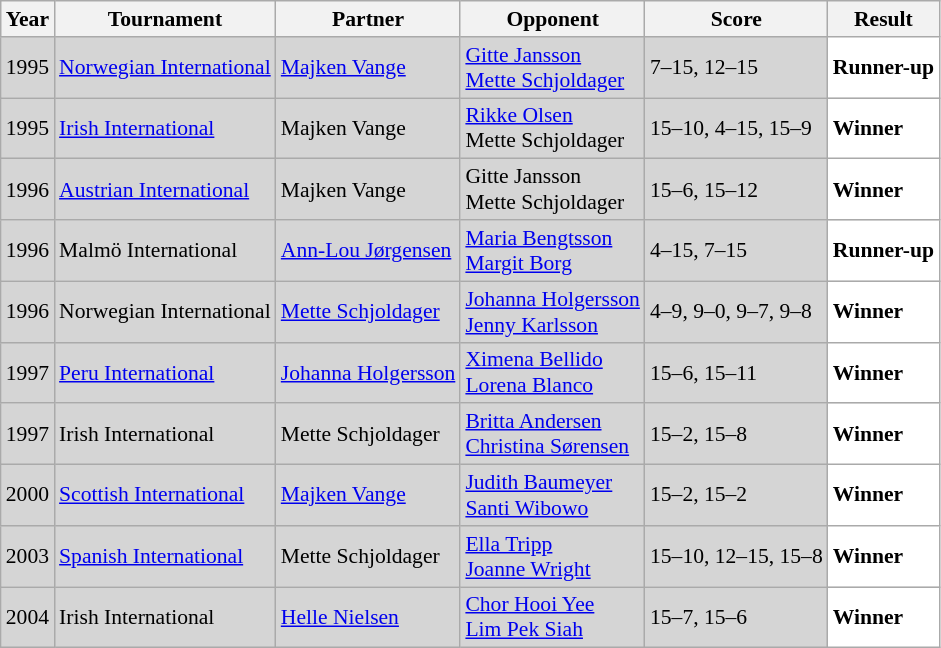<table class="sortable wikitable" style="font-size: 90%;">
<tr>
<th>Year</th>
<th>Tournament</th>
<th>Partner</th>
<th>Opponent</th>
<th>Score</th>
<th>Result</th>
</tr>
<tr style="background:#D5D5D5">
<td align="center">1995</td>
<td align="left"><a href='#'>Norwegian International</a></td>
<td align="left"> <a href='#'>Majken Vange</a></td>
<td align="left"> <a href='#'>Gitte Jansson</a><br> <a href='#'>Mette Schjoldager</a></td>
<td align="left">7–15, 12–15</td>
<td style="text-align:left; background:white"> <strong>Runner-up</strong></td>
</tr>
<tr style="background:#D5D5D5">
<td align="center">1995</td>
<td align="left"><a href='#'>Irish International</a></td>
<td align="left"> Majken Vange</td>
<td align="left"> <a href='#'>Rikke Olsen</a><br> Mette Schjoldager</td>
<td align="left">15–10, 4–15, 15–9</td>
<td style="text-align:left; background:white"> <strong>Winner</strong></td>
</tr>
<tr style="background:#D5D5D5">
<td align="center">1996</td>
<td align="left"><a href='#'>Austrian International</a></td>
<td align="left"> Majken Vange</td>
<td align="left"> Gitte Jansson<br> Mette Schjoldager</td>
<td align="left">15–6, 15–12</td>
<td style="text-align:left; background:white"> <strong>Winner</strong></td>
</tr>
<tr style="background:#D5D5D5">
<td align="center">1996</td>
<td align="left">Malmö International</td>
<td align="left"> <a href='#'>Ann-Lou Jørgensen</a></td>
<td align="left"> <a href='#'>Maria Bengtsson</a><br> <a href='#'>Margit Borg</a></td>
<td align="left">4–15, 7–15</td>
<td style="text-align:left; background:white"> <strong>Runner-up</strong></td>
</tr>
<tr style="background:#D5D5D5">
<td align="center">1996</td>
<td align="left">Norwegian International</td>
<td align="left"> <a href='#'>Mette Schjoldager</a></td>
<td align="left"> <a href='#'>Johanna Holgersson</a><br> <a href='#'>Jenny Karlsson</a></td>
<td align="left">4–9, 9–0, 9–7, 9–8</td>
<td style="text-align:left; background:white"> <strong>Winner</strong></td>
</tr>
<tr style="background:#D5D5D5">
<td align="center">1997</td>
<td align="left"><a href='#'>Peru International</a></td>
<td align="left"> <a href='#'>Johanna Holgersson</a></td>
<td align="left"> <a href='#'>Ximena Bellido</a><br> <a href='#'>Lorena Blanco</a></td>
<td align="left">15–6, 15–11</td>
<td style="text-align:left; background:white"> <strong>Winner</strong></td>
</tr>
<tr style="background:#D5D5D5">
<td align="center">1997</td>
<td align="left">Irish International</td>
<td align="left"> Mette Schjoldager</td>
<td align="left"> <a href='#'>Britta Andersen</a><br> <a href='#'>Christina Sørensen</a></td>
<td align="left">15–2, 15–8</td>
<td style="text-align:left; background:white"> <strong>Winner</strong></td>
</tr>
<tr style="background:#D5D5D5">
<td align="center">2000</td>
<td align="left"><a href='#'>Scottish International</a></td>
<td align="left"> <a href='#'>Majken Vange</a></td>
<td align="left"> <a href='#'>Judith Baumeyer</a><br> <a href='#'>Santi Wibowo</a></td>
<td align="left">15–2, 15–2</td>
<td style="text-align:left; background:white"> <strong>Winner</strong></td>
</tr>
<tr style="background:#D5D5D5">
<td align="center">2003</td>
<td align="left"><a href='#'>Spanish International</a></td>
<td align="left"> Mette Schjoldager</td>
<td align="left"> <a href='#'>Ella Tripp</a><br> <a href='#'>Joanne Wright</a></td>
<td align="left">15–10, 12–15, 15–8</td>
<td style="text-align:left; background:white"> <strong>Winner</strong></td>
</tr>
<tr style="background:#D5D5D5">
<td align="center">2004</td>
<td align="left">Irish International</td>
<td align="left"> <a href='#'>Helle Nielsen</a></td>
<td align="left"> <a href='#'>Chor Hooi Yee</a><br> <a href='#'>Lim Pek Siah</a></td>
<td align="left">15–7, 15–6</td>
<td style="text-align:left; background:white"> <strong>Winner</strong></td>
</tr>
</table>
